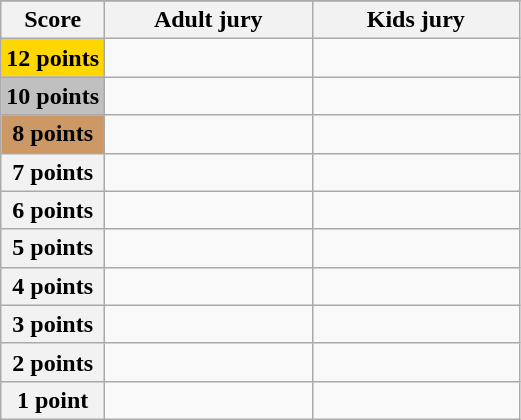<table class="wikitable">
<tr>
</tr>
<tr>
<th scope="col" width="20%">Score</th>
<th scope="col" width="40%">Adult jury</th>
<th scope="col" width="40%">Kids jury</th>
</tr>
<tr>
<th scope="row" style="background:gold">12 points</th>
<td></td>
<td></td>
</tr>
<tr>
<th scope="row" style="background:silver">10 points</th>
<td></td>
<td></td>
</tr>
<tr>
<th scope="row" style="background:#CC9966">8 points</th>
<td></td>
<td></td>
</tr>
<tr>
<th scope="row">7 points</th>
<td></td>
<td></td>
</tr>
<tr>
<th scope="row">6 points</th>
<td></td>
<td></td>
</tr>
<tr>
<th scope="row">5 points</th>
<td></td>
<td></td>
</tr>
<tr>
<th scope="row">4 points</th>
<td></td>
<td></td>
</tr>
<tr>
<th scope="row">3 points</th>
<td></td>
<td></td>
</tr>
<tr>
<th scope="row">2 points</th>
<td></td>
<td></td>
</tr>
<tr>
<th scope="row">1 point</th>
<td></td>
<td></td>
</tr>
</table>
